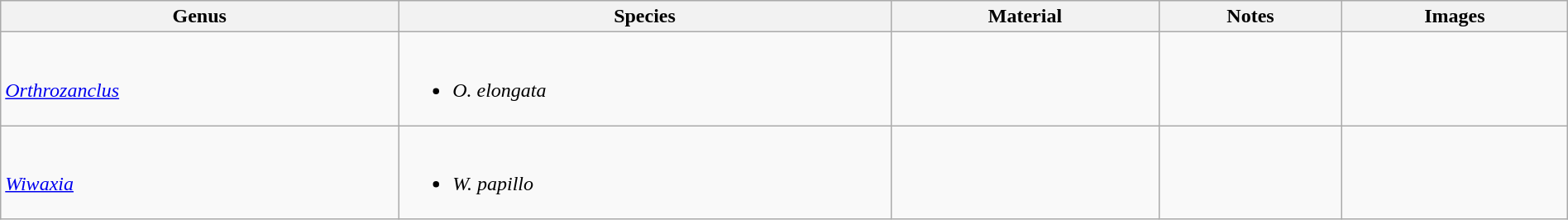<table class="wikitable" style="margin:auto;width:100%;">
<tr>
<th>Genus</th>
<th>Species</th>
<th>Material</th>
<th>Notes</th>
<th>Images</th>
</tr>
<tr>
<td><br><em><a href='#'>Orthrozanclus</a></em></td>
<td><br><ul><li><em>O. elongata</em></li></ul></td>
<td></td>
<td></td>
<td><br></td>
</tr>
<tr>
<td><br><em><a href='#'>Wiwaxia</a></em></td>
<td><br><ul><li><em>W. papillo</em></li></ul></td>
<td></td>
<td></td>
<td><br></td>
</tr>
</table>
